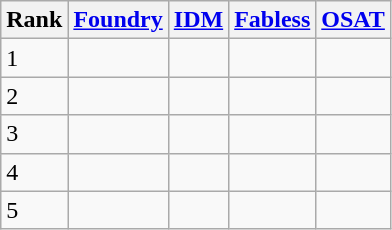<table class="wikitable">
<tr>
<th>Rank</th>
<th><a href='#'>Foundry</a></th>
<th><a href='#'>IDM</a></th>
<th><a href='#'>Fabless</a></th>
<th><a href='#'>OSAT</a></th>
</tr>
<tr>
<td>1</td>
<td></td>
<td></td>
<td></td>
<td></td>
</tr>
<tr>
<td>2</td>
<td></td>
<td></td>
<td></td>
<td></td>
</tr>
<tr>
<td>3</td>
<td></td>
<td></td>
<td></td>
<td></td>
</tr>
<tr>
<td>4</td>
<td></td>
<td></td>
<td></td>
<td></td>
</tr>
<tr>
<td>5</td>
<td></td>
<td></td>
<td></td>
<td></td>
</tr>
</table>
